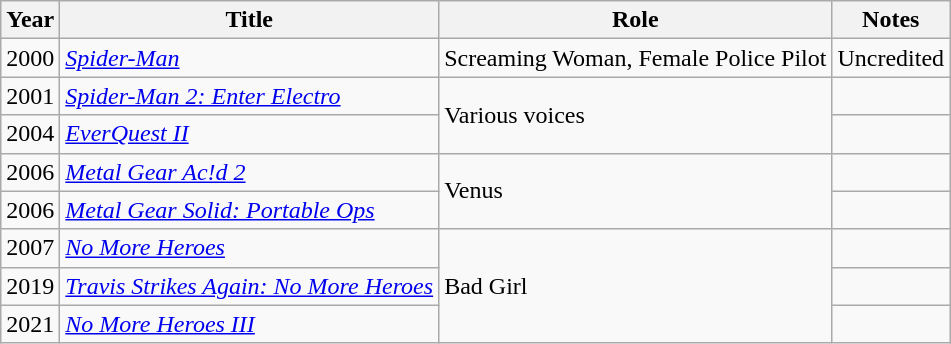<table class="wikitable sortable">
<tr>
<th>Year</th>
<th>Title</th>
<th>Role</th>
<th>Notes</th>
</tr>
<tr>
<td>2000</td>
<td><em><a href='#'>Spider-Man</a></em></td>
<td>Screaming Woman, Female Police Pilot</td>
<td>Uncredited</td>
</tr>
<tr>
<td>2001</td>
<td><em><a href='#'>Spider-Man 2: Enter Electro</a></em></td>
<td rowspan="2">Various voices</td>
<td></td>
</tr>
<tr>
<td>2004</td>
<td><em><a href='#'>EverQuest II</a></em></td>
<td></td>
</tr>
<tr>
<td>2006</td>
<td><em><a href='#'>Metal Gear Ac!d 2</a></em></td>
<td rowspan="2">Venus</td>
<td></td>
</tr>
<tr>
<td>2006</td>
<td><em><a href='#'>Metal Gear Solid: Portable Ops</a></em></td>
<td></td>
</tr>
<tr>
<td>2007</td>
<td><em><a href='#'>No More Heroes</a></em></td>
<td rowspan="3">Bad Girl</td>
<td></td>
</tr>
<tr>
<td>2019</td>
<td><em><a href='#'>Travis Strikes Again: No More Heroes</a></em></td>
<td></td>
</tr>
<tr>
<td>2021</td>
<td><em><a href='#'>No More Heroes III</a></em></td>
<td></td>
</tr>
</table>
